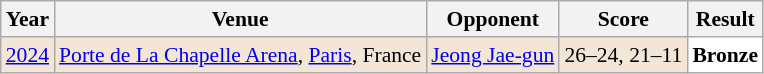<table class="sortable wikitable" style="font-size: 90%;">
<tr>
<th>Year</th>
<th>Venue</th>
<th>Opponent</th>
<th>Score</th>
<th>Result</th>
</tr>
<tr style="background:#F3E6D7">
<td align="center"><a href='#'>2024</a></td>
<td align="left"><a href='#'>Porte de La Chapelle Arena</a>, <a href='#'>Paris</a>, France</td>
<td align="left"> <a href='#'>Jeong Jae-gun</a></td>
<td align="left">26–24, 21–11</td>
<td style="text-align:left; background:white"> <strong>Bronze</strong></td>
</tr>
</table>
